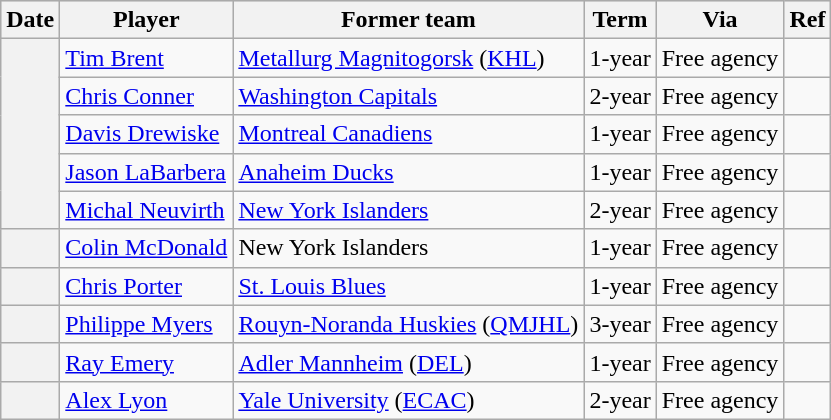<table class="wikitable plainrowheaders">
<tr style="background:#ddd; text-align:center;">
<th>Date</th>
<th>Player</th>
<th>Former team</th>
<th>Term</th>
<th>Via</th>
<th>Ref</th>
</tr>
<tr>
<th scope="row" rowspan=5></th>
<td><a href='#'>Tim Brent</a></td>
<td><a href='#'>Metallurg Magnitogorsk</a> (<a href='#'>KHL</a>)</td>
<td>1-year</td>
<td>Free agency</td>
<td></td>
</tr>
<tr>
<td><a href='#'>Chris Conner</a></td>
<td><a href='#'>Washington Capitals</a></td>
<td>2-year</td>
<td>Free agency</td>
<td></td>
</tr>
<tr>
<td><a href='#'>Davis Drewiske</a></td>
<td><a href='#'>Montreal Canadiens</a></td>
<td>1-year</td>
<td>Free agency</td>
<td></td>
</tr>
<tr>
<td><a href='#'>Jason LaBarbera</a></td>
<td><a href='#'>Anaheim Ducks</a></td>
<td>1-year</td>
<td>Free agency</td>
<td></td>
</tr>
<tr>
<td><a href='#'>Michal Neuvirth</a></td>
<td><a href='#'>New York Islanders</a></td>
<td>2-year</td>
<td>Free agency</td>
<td></td>
</tr>
<tr>
<th scope="row"></th>
<td><a href='#'>Colin McDonald</a></td>
<td>New York Islanders</td>
<td>1-year</td>
<td>Free agency</td>
<td></td>
</tr>
<tr>
<th scope="row"></th>
<td><a href='#'>Chris Porter</a></td>
<td><a href='#'>St. Louis Blues</a></td>
<td>1-year</td>
<td>Free agency</td>
<td></td>
</tr>
<tr>
<th scope="row"></th>
<td><a href='#'>Philippe Myers</a></td>
<td><a href='#'>Rouyn-Noranda Huskies</a> (<a href='#'>QMJHL</a>)</td>
<td>3-year</td>
<td>Free agency</td>
<td></td>
</tr>
<tr>
<th scope="row"></th>
<td><a href='#'>Ray Emery</a></td>
<td><a href='#'>Adler Mannheim</a> (<a href='#'>DEL</a>)</td>
<td>1-year</td>
<td>Free agency</td>
<td></td>
</tr>
<tr>
<th scope="row"></th>
<td><a href='#'>Alex Lyon</a></td>
<td><a href='#'>Yale University</a> (<a href='#'>ECAC</a>)</td>
<td>2-year</td>
<td>Free agency</td>
<td></td>
</tr>
</table>
